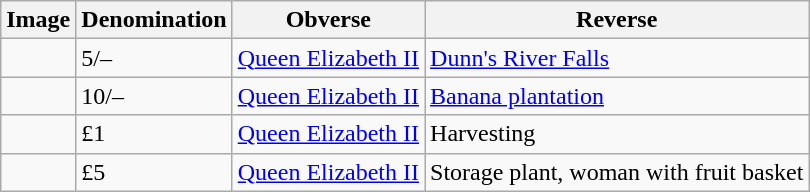<table class="wikitable">
<tr>
<th>Image</th>
<th>Denomination</th>
<th>Obverse</th>
<th>Reverse</th>
</tr>
<tr>
<td align="center"></td>
<td>5/–</td>
<td><a href='#'>Queen Elizabeth II</a></td>
<td><a href='#'>Dunn's River Falls</a></td>
</tr>
<tr>
<td></td>
<td>10/–</td>
<td><a href='#'>Queen Elizabeth II</a></td>
<td><a href='#'>Banana plantation</a></td>
</tr>
<tr>
<td align="center"></td>
<td>£1</td>
<td><a href='#'>Queen Elizabeth II</a></td>
<td>Harvesting</td>
</tr>
<tr>
<td align="center"></td>
<td>£5</td>
<td><a href='#'>Queen Elizabeth II</a></td>
<td>Storage plant, woman with fruit basket</td>
</tr>
</table>
